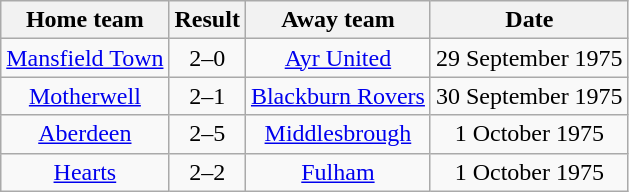<table class="wikitable" style="text-align: center">
<tr>
<th>Home team</th>
<th>Result</th>
<th>Away team</th>
<th>Date</th>
</tr>
<tr>
<td><a href='#'>Mansfield Town</a></td>
<td>2–0</td>
<td><a href='#'>Ayr United</a></td>
<td>29 September 1975</td>
</tr>
<tr>
<td><a href='#'>Motherwell</a></td>
<td>2–1</td>
<td><a href='#'>Blackburn Rovers</a></td>
<td>30 September 1975</td>
</tr>
<tr>
<td><a href='#'>Aberdeen</a></td>
<td>2–5</td>
<td><a href='#'>Middlesbrough</a></td>
<td>1 October 1975</td>
</tr>
<tr>
<td><a href='#'>Hearts</a></td>
<td>2–2</td>
<td><a href='#'>Fulham</a></td>
<td>1 October 1975</td>
</tr>
</table>
